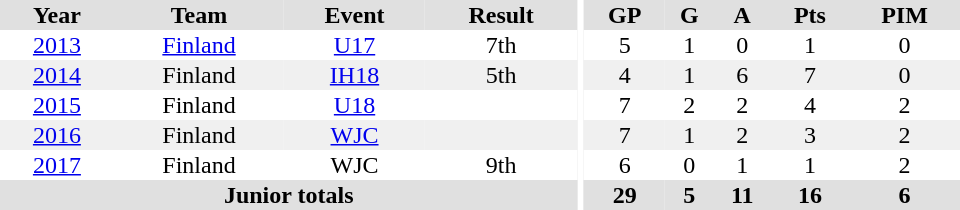<table border="0" cellpadding="1" cellspacing="0" ID="Table3" style="text-align:center; width:40em">
<tr ALIGN="center" bgcolor="#e0e0e0">
<th>Year</th>
<th>Team</th>
<th>Event</th>
<th>Result</th>
<th rowspan="99" bgcolor="#ffffff"></th>
<th>GP</th>
<th>G</th>
<th>A</th>
<th>Pts</th>
<th>PIM</th>
</tr>
<tr>
<td><a href='#'>2013</a></td>
<td><a href='#'>Finland</a></td>
<td><a href='#'>U17</a></td>
<td>7th</td>
<td>5</td>
<td>1</td>
<td>0</td>
<td>1</td>
<td>0</td>
</tr>
<tr bgcolor="#f0f0f0">
<td><a href='#'>2014</a></td>
<td>Finland</td>
<td><a href='#'>IH18</a></td>
<td>5th</td>
<td>4</td>
<td>1</td>
<td>6</td>
<td>7</td>
<td>0</td>
</tr>
<tr>
<td><a href='#'>2015</a></td>
<td>Finland</td>
<td><a href='#'>U18</a></td>
<td></td>
<td>7</td>
<td>2</td>
<td>2</td>
<td>4</td>
<td>2</td>
</tr>
<tr bgcolor="#f0f0f0">
<td><a href='#'>2016</a></td>
<td>Finland</td>
<td><a href='#'>WJC</a></td>
<td></td>
<td>7</td>
<td>1</td>
<td>2</td>
<td>3</td>
<td>2</td>
</tr>
<tr>
<td><a href='#'>2017</a></td>
<td>Finland</td>
<td>WJC</td>
<td>9th</td>
<td>6</td>
<td>0</td>
<td>1</td>
<td>1</td>
<td>2</td>
</tr>
<tr bgcolor="#e0e0e0">
<th colspan="4">Junior totals</th>
<th>29</th>
<th>5</th>
<th>11</th>
<th>16</th>
<th>6</th>
</tr>
</table>
